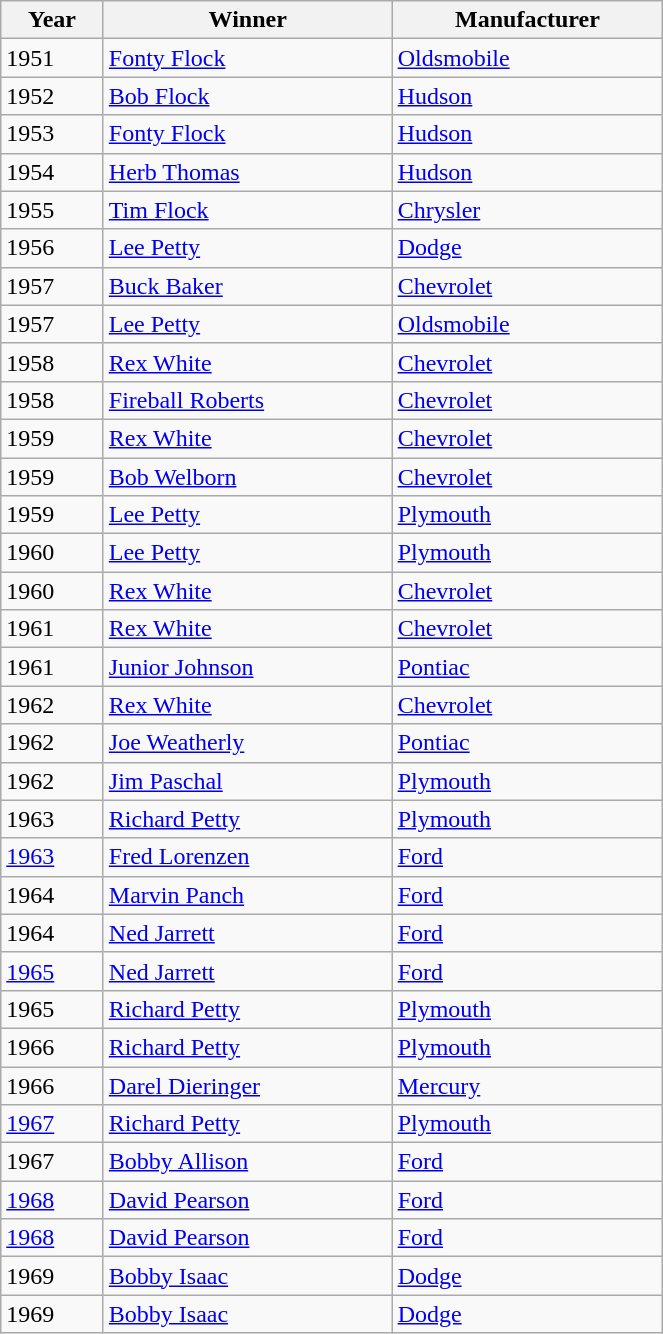<table class="wikitable" width="35%" style="text-align:left">
<tr>
<th>Year</th>
<th>Winner</th>
<th>Manufacturer</th>
</tr>
<tr>
<td>1951</td>
<td><a href='#'>Fonty Flock</a></td>
<td><a href='#'>Oldsmobile</a></td>
</tr>
<tr>
<td>1952</td>
<td><a href='#'>Bob Flock</a></td>
<td><a href='#'>Hudson</a></td>
</tr>
<tr>
<td>1953</td>
<td><a href='#'>Fonty Flock</a></td>
<td><a href='#'>Hudson</a></td>
</tr>
<tr>
<td>1954</td>
<td><a href='#'>Herb Thomas</a></td>
<td><a href='#'>Hudson</a></td>
</tr>
<tr>
<td>1955</td>
<td><a href='#'>Tim Flock</a></td>
<td><a href='#'>Chrysler</a></td>
</tr>
<tr>
<td>1956</td>
<td><a href='#'>Lee Petty</a></td>
<td><a href='#'>Dodge</a></td>
</tr>
<tr>
<td>1957</td>
<td><a href='#'>Buck Baker</a></td>
<td><a href='#'>Chevrolet</a></td>
</tr>
<tr>
<td>1957</td>
<td><a href='#'>Lee Petty</a></td>
<td><a href='#'>Oldsmobile</a></td>
</tr>
<tr>
<td>1958</td>
<td><a href='#'>Rex White</a></td>
<td><a href='#'>Chevrolet</a></td>
</tr>
<tr>
<td>1958</td>
<td><a href='#'>Fireball Roberts</a></td>
<td><a href='#'>Chevrolet</a></td>
</tr>
<tr>
<td>1959</td>
<td><a href='#'>Rex White</a></td>
<td><a href='#'>Chevrolet</a></td>
</tr>
<tr>
<td>1959</td>
<td><a href='#'>Bob Welborn</a></td>
<td><a href='#'>Chevrolet</a></td>
</tr>
<tr>
<td>1959</td>
<td><a href='#'>Lee Petty</a></td>
<td><a href='#'>Plymouth</a></td>
</tr>
<tr>
<td>1960</td>
<td><a href='#'>Lee Petty</a></td>
<td><a href='#'>Plymouth</a></td>
</tr>
<tr>
<td>1960</td>
<td><a href='#'>Rex White</a></td>
<td><a href='#'>Chevrolet</a></td>
</tr>
<tr>
<td>1961</td>
<td><a href='#'>Rex White</a></td>
<td><a href='#'>Chevrolet</a></td>
</tr>
<tr>
<td>1961</td>
<td><a href='#'>Junior Johnson</a></td>
<td><a href='#'>Pontiac</a></td>
</tr>
<tr>
<td>1962</td>
<td><a href='#'>Rex White</a></td>
<td><a href='#'>Chevrolet</a></td>
</tr>
<tr>
<td>1962</td>
<td><a href='#'>Joe Weatherly</a></td>
<td><a href='#'>Pontiac</a></td>
</tr>
<tr>
<td>1962</td>
<td><a href='#'>Jim Paschal</a></td>
<td><a href='#'>Plymouth</a></td>
</tr>
<tr>
<td>1963</td>
<td><a href='#'>Richard Petty</a></td>
<td><a href='#'>Plymouth</a></td>
</tr>
<tr>
<td><a href='#'>1963</a></td>
<td><a href='#'>Fred Lorenzen</a></td>
<td><a href='#'>Ford</a></td>
</tr>
<tr>
<td>1964</td>
<td><a href='#'>Marvin Panch</a></td>
<td><a href='#'>Ford</a></td>
</tr>
<tr>
<td>1964</td>
<td><a href='#'>Ned Jarrett</a></td>
<td><a href='#'>Ford</a></td>
</tr>
<tr>
<td><a href='#'>1965</a></td>
<td><a href='#'>Ned Jarrett</a></td>
<td><a href='#'>Ford</a></td>
</tr>
<tr>
<td>1965</td>
<td><a href='#'>Richard Petty</a></td>
<td><a href='#'>Plymouth</a></td>
</tr>
<tr>
<td>1966</td>
<td><a href='#'>Richard Petty</a></td>
<td><a href='#'>Plymouth</a></td>
</tr>
<tr>
<td>1966</td>
<td><a href='#'>Darel Dieringer</a></td>
<td><a href='#'>Mercury</a></td>
</tr>
<tr>
<td><a href='#'>1967</a></td>
<td><a href='#'>Richard Petty</a></td>
<td><a href='#'>Plymouth</a></td>
</tr>
<tr>
<td>1967</td>
<td><a href='#'>Bobby Allison</a></td>
<td><a href='#'>Ford</a></td>
</tr>
<tr>
<td><a href='#'>1968</a></td>
<td><a href='#'>David Pearson</a></td>
<td><a href='#'>Ford</a></td>
</tr>
<tr>
<td><a href='#'>1968</a></td>
<td><a href='#'>David Pearson</a></td>
<td><a href='#'>Ford</a></td>
</tr>
<tr>
<td>1969</td>
<td><a href='#'>Bobby Isaac</a></td>
<td><a href='#'>Dodge</a></td>
</tr>
<tr>
<td>1969</td>
<td><a href='#'>Bobby Isaac</a></td>
<td><a href='#'>Dodge</a></td>
</tr>
</table>
